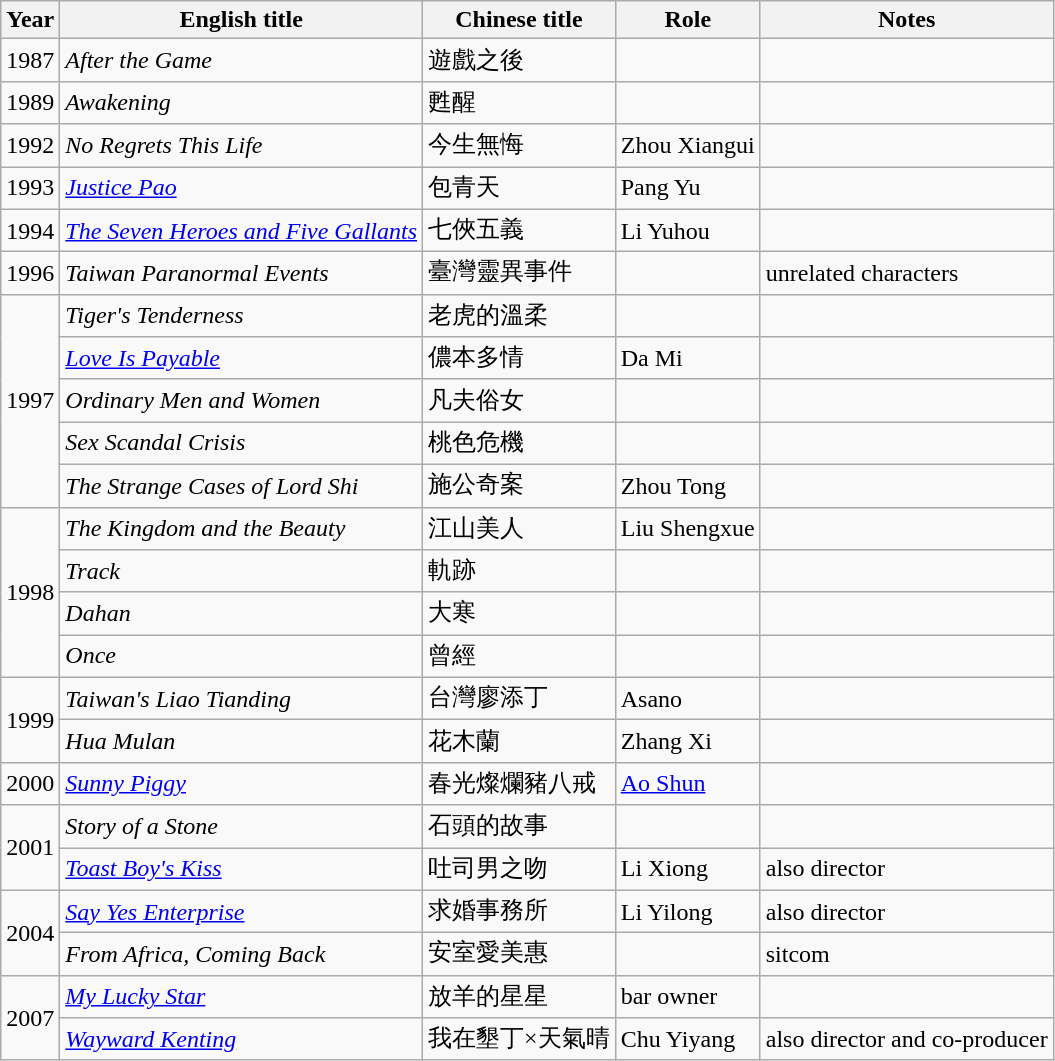<table class="wikitable sortable">
<tr>
<th>Year</th>
<th>English title</th>
<th>Chinese title</th>
<th>Role</th>
<th class="unsortable">Notes</th>
</tr>
<tr>
<td>1987</td>
<td><em>After the Game</em></td>
<td>遊戲之後</td>
<td></td>
<td></td>
</tr>
<tr>
<td>1989</td>
<td><em>Awakening</em></td>
<td>甦醒</td>
<td></td>
<td></td>
</tr>
<tr>
<td>1992</td>
<td><em>No Regrets This Life</em></td>
<td>今生無悔</td>
<td>Zhou Xiangui</td>
<td></td>
</tr>
<tr>
<td>1993</td>
<td><em><a href='#'>Justice Pao</a></em></td>
<td>包青天</td>
<td>Pang Yu</td>
<td></td>
</tr>
<tr>
<td>1994</td>
<td><em><a href='#'>The Seven Heroes and Five Gallants</a></em></td>
<td>七俠五義</td>
<td>Li Yuhou</td>
<td></td>
</tr>
<tr>
<td>1996</td>
<td><em>Taiwan Paranormal Events</em></td>
<td>臺灣靈異事件</td>
<td></td>
<td>unrelated characters</td>
</tr>
<tr>
<td rowspan=5>1997</td>
<td><em>Tiger's Tenderness</em></td>
<td>老虎的溫柔</td>
<td></td>
<td></td>
</tr>
<tr>
<td><em><a href='#'>Love Is Payable</a></em></td>
<td>儂本多情</td>
<td>Da Mi</td>
<td></td>
</tr>
<tr>
<td><em>Ordinary Men and Women</em></td>
<td>凡夫俗女</td>
<td></td>
<td></td>
</tr>
<tr>
<td><em>Sex Scandal Crisis</em></td>
<td>桃色危機</td>
<td></td>
<td></td>
</tr>
<tr>
<td><em>The Strange Cases of Lord Shi</em></td>
<td>施公奇案</td>
<td>Zhou Tong</td>
<td></td>
</tr>
<tr>
<td rowspan=4>1998</td>
<td><em>The Kingdom and the Beauty</em></td>
<td>江山美人</td>
<td>Liu Shengxue</td>
<td></td>
</tr>
<tr>
<td><em>Track</em></td>
<td>軌跡</td>
<td></td>
<td></td>
</tr>
<tr>
<td><em>Dahan</em></td>
<td>大寒</td>
<td></td>
<td></td>
</tr>
<tr>
<td><em>Once</em></td>
<td>曾經</td>
<td></td>
<td></td>
</tr>
<tr>
<td rowspan=2>1999</td>
<td><em>Taiwan's Liao Tianding</em></td>
<td>台灣廖添丁</td>
<td>Asano</td>
<td></td>
</tr>
<tr>
<td><em>Hua Mulan</em></td>
<td>花木蘭</td>
<td>Zhang Xi</td>
<td></td>
</tr>
<tr>
<td>2000</td>
<td><em><a href='#'>Sunny Piggy</a></em></td>
<td>春光燦爛豬八戒</td>
<td><a href='#'>Ao Shun</a></td>
<td></td>
</tr>
<tr>
<td rowspan=2>2001</td>
<td><em>Story of a Stone</em></td>
<td>石頭的故事</td>
<td></td>
<td></td>
</tr>
<tr>
<td><em><a href='#'>Toast Boy's Kiss</a></em></td>
<td>吐司男之吻</td>
<td>Li Xiong</td>
<td>also director</td>
</tr>
<tr>
<td rowspan=2>2004</td>
<td><em><a href='#'>Say Yes Enterprise</a></em></td>
<td>求婚事務所</td>
<td>Li Yilong</td>
<td>also director</td>
</tr>
<tr>
<td><em>From Africa, Coming Back</em></td>
<td>安室愛美惠</td>
<td></td>
<td>sitcom</td>
</tr>
<tr>
<td rowspan=2>2007</td>
<td><em><a href='#'>My Lucky Star</a></em></td>
<td>放羊的星星</td>
<td>bar owner</td>
<td></td>
</tr>
<tr>
<td><em><a href='#'>Wayward Kenting</a></em></td>
<td>我在墾丁×天氣晴</td>
<td>Chu Yiyang</td>
<td>also director and co-producer</td>
</tr>
</table>
